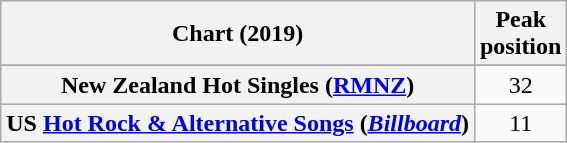<table class="wikitable sortable plainrowheaders" style="text-align:center">
<tr>
<th scope="col">Chart (2019)</th>
<th scope="col">Peak<br>position</th>
</tr>
<tr>
</tr>
<tr>
<th scope="row">New Zealand Hot Singles (<a href='#'>RMNZ</a>)</th>
<td>32</td>
</tr>
<tr>
<th scope="row">US <a href='#'>Hot Rock & Alternative Songs</a> (<em><a href='#'>Billboard</a></em>)</th>
<td>11</td>
</tr>
</table>
